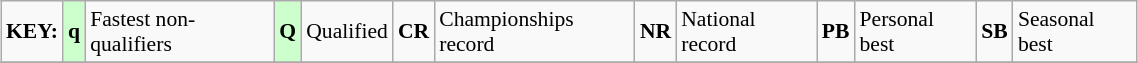<table class="wikitable" style="margin:0.5em auto; font-size:90%;position:relative;" width=60%>
<tr>
<td><strong>KEY:</strong></td>
<td bgcolor=ccffcc align=center><strong>q</strong></td>
<td>Fastest non-qualifiers</td>
<td bgcolor=ccffcc align=center><strong>Q</strong></td>
<td>Qualified</td>
<td align=center><strong>CR</strong></td>
<td>Championships record</td>
<td align=center><strong>NR</strong></td>
<td>National record</td>
<td align=center><strong>PB</strong></td>
<td>Personal best</td>
<td align=center><strong>SB</strong></td>
<td>Seasonal best</td>
</tr>
<tr>
</tr>
</table>
